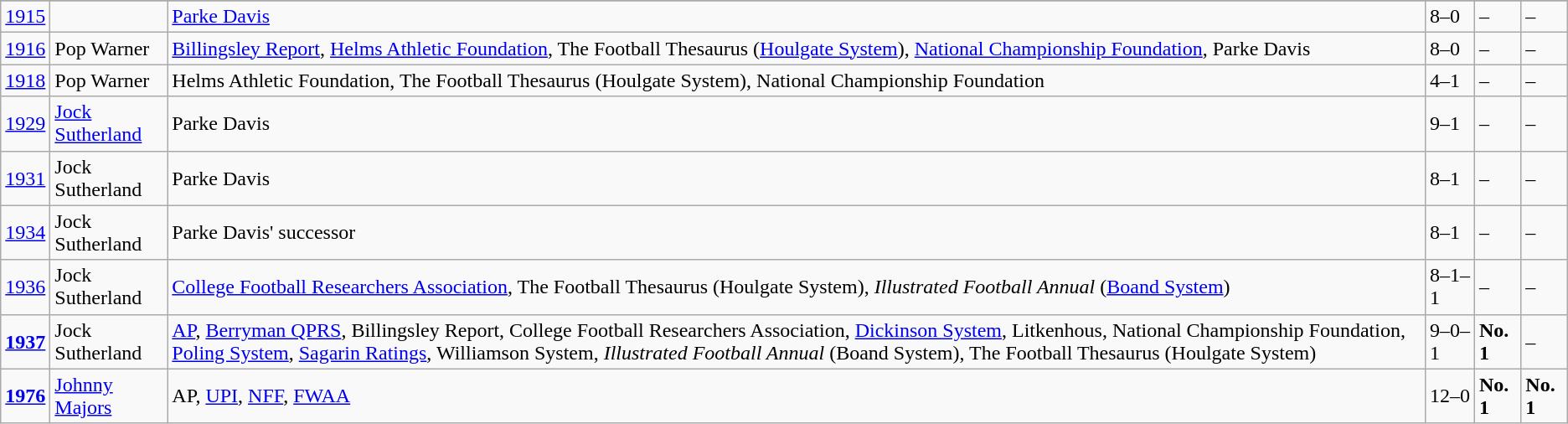<table class="wikitable">
<tr>
</tr>
<tr>
<td><a href='#'>1915</a></td>
<td></td>
<td><a href='#'>Parke Davis</a></td>
<td>8–0</td>
<td>–</td>
<td>–</td>
</tr>
<tr>
<td><a href='#'>1916</a></td>
<td>Pop Warner</td>
<td><a href='#'>Billingsley Report</a>, <a href='#'>Helms Athletic Foundation</a>, The Football Thesaurus (<a href='#'>Houlgate System</a>), <a href='#'>National Championship Foundation</a>, Parke Davis</td>
<td>8–0</td>
<td>–</td>
<td>–</td>
</tr>
<tr>
<td><a href='#'>1918</a></td>
<td>Pop Warner</td>
<td>Helms Athletic Foundation, The Football Thesaurus (Houlgate System), National Championship Foundation</td>
<td>4–1</td>
<td>–</td>
<td>–</td>
</tr>
<tr>
<td><a href='#'>1929</a></td>
<td><a href='#'>Jock Sutherland</a></td>
<td>Parke Davis</td>
<td>9–1</td>
<td>–</td>
<td>–</td>
</tr>
<tr>
<td><a href='#'>1931</a></td>
<td>Jock Sutherland</td>
<td>Parke Davis</td>
<td>8–1</td>
<td>–</td>
<td>–</td>
</tr>
<tr>
<td><a href='#'>1934</a></td>
<td>Jock Sutherland</td>
<td>Parke Davis' successor</td>
<td>8–1</td>
<td>–</td>
<td>–</td>
</tr>
<tr>
<td><a href='#'>1936</a></td>
<td>Jock Sutherland</td>
<td><a href='#'>College Football Researchers Association</a>, The Football Thesaurus (Houlgate System), <em>Illustrated Football Annual</em> (<a href='#'>Boand System</a>)</td>
<td>8–1–1</td>
<td>–</td>
<td>–</td>
</tr>
<tr>
<td><strong><a href='#'>1937</a></strong></td>
<td>Jock Sutherland</td>
<td><a href='#'>AP</a>, <a href='#'>Berryman QPRS</a>, Billingsley Report, College Football Researchers Association, <a href='#'>Dickinson System</a>, Litkenhous, National Championship Foundation, <a href='#'>Poling System</a>, <a href='#'>Sagarin Ratings</a>, Williamson System, <em>Illustrated Football Annual</em> (Boand System), The Football Thesaurus (Houlgate System)</td>
<td>9–0–1</td>
<td><strong>No. 1</strong></td>
<td>–</td>
</tr>
<tr>
<td><strong><a href='#'>1976</a></strong></td>
<td><a href='#'>Johnny Majors</a></td>
<td>AP, <a href='#'>UPI</a>, <a href='#'>NFF</a>, <a href='#'>FWAA</a></td>
<td>12–0</td>
<td><strong>No. 1</strong></td>
<td><strong>No. 1</strong></td>
</tr>
</table>
